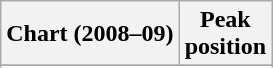<table class="wikitable sortable">
<tr>
<th scope="col">Chart (2008–09)</th>
<th scope="col">Peak<br>position</th>
</tr>
<tr>
</tr>
<tr>
</tr>
<tr>
</tr>
<tr>
</tr>
<tr>
</tr>
<tr>
</tr>
<tr>
</tr>
</table>
